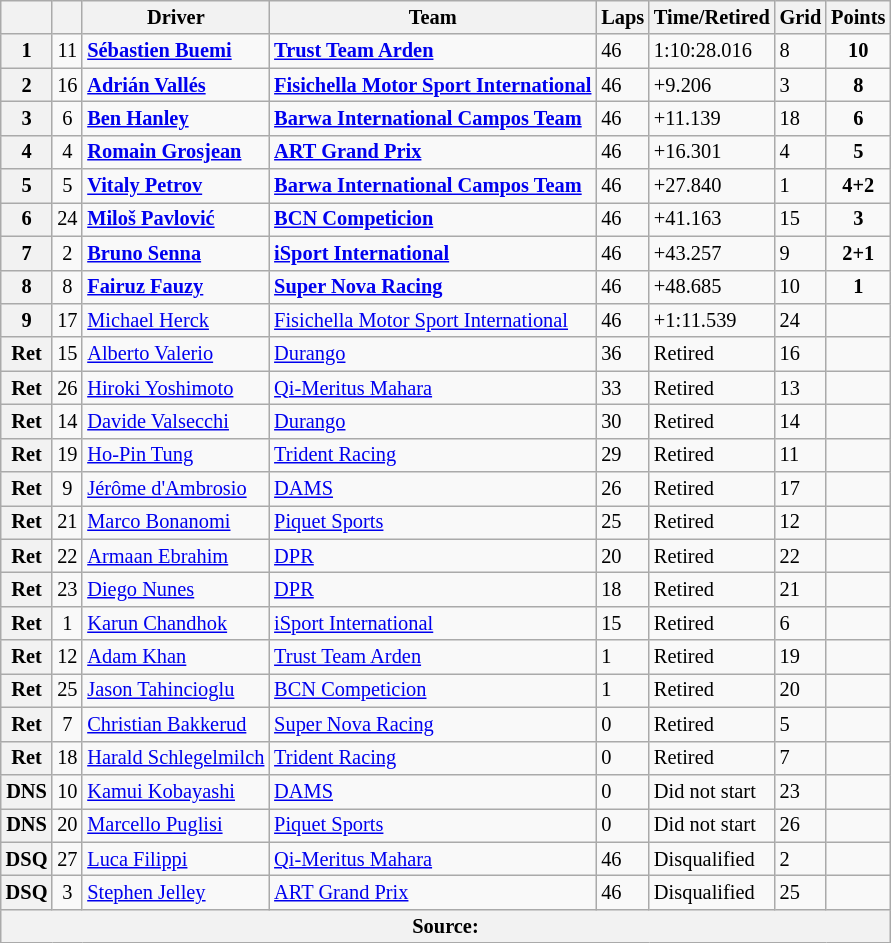<table class="wikitable" style="font-size: 85%">
<tr>
<th></th>
<th></th>
<th>Driver</th>
<th>Team</th>
<th>Laps</th>
<th>Time/Retired</th>
<th>Grid</th>
<th>Points</th>
</tr>
<tr>
<th>1</th>
<td align="center">11</td>
<td> <strong><a href='#'>Sébastien Buemi</a></strong></td>
<td><strong><a href='#'>Trust Team Arden</a></strong></td>
<td>46</td>
<td>1:10:28.016</td>
<td>8</td>
<td align="center"><strong>10</strong></td>
</tr>
<tr>
<th>2</th>
<td align="center">16</td>
<td> <strong><a href='#'>Adrián Vallés</a></strong></td>
<td><strong><a href='#'>Fisichella Motor Sport International</a></strong></td>
<td>46</td>
<td>+9.206</td>
<td>3</td>
<td align="center"><strong>8</strong></td>
</tr>
<tr>
<th>3</th>
<td align="center">6</td>
<td> <strong><a href='#'>Ben Hanley</a></strong></td>
<td><strong><a href='#'>Barwa International Campos Team</a></strong></td>
<td>46</td>
<td>+11.139</td>
<td>18</td>
<td align="center"><strong>6</strong></td>
</tr>
<tr>
<th>4</th>
<td align="center">4</td>
<td> <strong><a href='#'>Romain Grosjean</a></strong></td>
<td><strong><a href='#'>ART Grand Prix</a></strong></td>
<td>46</td>
<td>+16.301</td>
<td>4</td>
<td align="center"><strong>5</strong></td>
</tr>
<tr>
<th>5</th>
<td align="center">5</td>
<td> <strong><a href='#'>Vitaly Petrov</a></strong></td>
<td><strong><a href='#'>Barwa International Campos Team</a></strong></td>
<td>46</td>
<td>+27.840</td>
<td>1</td>
<td align="center"><strong>4+2</strong></td>
</tr>
<tr>
<th>6</th>
<td align="center">24</td>
<td> <strong><a href='#'>Miloš Pavlović</a></strong></td>
<td><strong><a href='#'>BCN Competicion</a></strong></td>
<td>46</td>
<td>+41.163</td>
<td>15</td>
<td align="center"><strong>3</strong></td>
</tr>
<tr>
<th>7</th>
<td align="center">2</td>
<td> <strong><a href='#'>Bruno Senna</a></strong></td>
<td><strong><a href='#'>iSport International</a></strong></td>
<td>46</td>
<td>+43.257</td>
<td>9</td>
<td align="center"><strong>2+1</strong></td>
</tr>
<tr>
<th>8</th>
<td align="center">8</td>
<td> <strong><a href='#'>Fairuz Fauzy</a></strong></td>
<td><strong><a href='#'>Super Nova Racing</a></strong></td>
<td>46</td>
<td>+48.685</td>
<td>10</td>
<td align="center"><strong>1</strong></td>
</tr>
<tr>
<th>9</th>
<td align="center">17</td>
<td> <a href='#'>Michael Herck</a></td>
<td><a href='#'>Fisichella Motor Sport International</a></td>
<td>46</td>
<td>+1:11.539</td>
<td>24</td>
<td></td>
</tr>
<tr>
<th>Ret</th>
<td align="center">15</td>
<td> <a href='#'>Alberto Valerio</a></td>
<td><a href='#'>Durango</a></td>
<td>36</td>
<td>Retired</td>
<td>16</td>
<td></td>
</tr>
<tr>
<th>Ret</th>
<td align="center">26</td>
<td> <a href='#'>Hiroki Yoshimoto</a></td>
<td><a href='#'>Qi-Meritus Mahara</a></td>
<td>33</td>
<td>Retired</td>
<td>13</td>
<td></td>
</tr>
<tr>
<th>Ret</th>
<td align="center">14</td>
<td> <a href='#'>Davide Valsecchi</a></td>
<td><a href='#'>Durango</a></td>
<td>30</td>
<td>Retired</td>
<td>14</td>
<td></td>
</tr>
<tr>
<th>Ret</th>
<td align="center">19</td>
<td> <a href='#'>Ho-Pin Tung</a></td>
<td><a href='#'>Trident Racing</a></td>
<td>29</td>
<td>Retired</td>
<td>11</td>
<td></td>
</tr>
<tr>
<th>Ret</th>
<td align="center">9</td>
<td> <a href='#'>Jérôme d'Ambrosio</a></td>
<td><a href='#'>DAMS</a></td>
<td>26</td>
<td>Retired</td>
<td>17</td>
<td></td>
</tr>
<tr>
<th>Ret</th>
<td align="center">21</td>
<td> <a href='#'>Marco Bonanomi</a></td>
<td><a href='#'>Piquet Sports</a></td>
<td>25</td>
<td>Retired</td>
<td>12</td>
<td></td>
</tr>
<tr>
<th>Ret</th>
<td align="center">22</td>
<td> <a href='#'>Armaan Ebrahim</a></td>
<td><a href='#'>DPR</a></td>
<td>20</td>
<td>Retired</td>
<td>22</td>
<td></td>
</tr>
<tr>
<th>Ret</th>
<td align="center">23</td>
<td> <a href='#'>Diego Nunes</a></td>
<td><a href='#'>DPR</a></td>
<td>18</td>
<td>Retired</td>
<td>21</td>
<td></td>
</tr>
<tr>
<th>Ret</th>
<td align="center">1</td>
<td> <a href='#'>Karun Chandhok</a></td>
<td><a href='#'>iSport International</a></td>
<td>15</td>
<td>Retired</td>
<td>6</td>
<td></td>
</tr>
<tr>
<th>Ret</th>
<td align="center">12</td>
<td> <a href='#'>Adam Khan</a></td>
<td><a href='#'>Trust Team Arden</a></td>
<td>1</td>
<td>Retired</td>
<td>19</td>
<td></td>
</tr>
<tr>
<th>Ret</th>
<td align="center">25</td>
<td> <a href='#'>Jason Tahincioglu</a></td>
<td><a href='#'>BCN Competicion</a></td>
<td>1</td>
<td>Retired</td>
<td>20</td>
<td></td>
</tr>
<tr>
<th>Ret</th>
<td align="center">7</td>
<td> <a href='#'>Christian Bakkerud</a></td>
<td><a href='#'>Super Nova Racing</a></td>
<td>0</td>
<td>Retired</td>
<td>5</td>
<td></td>
</tr>
<tr>
<th>Ret</th>
<td align="center">18</td>
<td> <a href='#'>Harald Schlegelmilch</a></td>
<td><a href='#'>Trident Racing</a></td>
<td>0</td>
<td>Retired</td>
<td>7</td>
<td></td>
</tr>
<tr>
<th>DNS</th>
<td align="center">10</td>
<td> <a href='#'>Kamui Kobayashi</a></td>
<td><a href='#'>DAMS</a></td>
<td>0</td>
<td>Did not start</td>
<td>23</td>
<td></td>
</tr>
<tr>
<th>DNS</th>
<td align="center">20</td>
<td> <a href='#'>Marcello Puglisi</a></td>
<td><a href='#'>Piquet Sports</a></td>
<td>0</td>
<td>Did not start</td>
<td>26</td>
<td></td>
</tr>
<tr>
<th>DSQ</th>
<td align="center">27</td>
<td> <a href='#'>Luca Filippi</a></td>
<td><a href='#'>Qi-Meritus Mahara</a></td>
<td>46</td>
<td>Disqualified</td>
<td>2</td>
<td></td>
</tr>
<tr>
<th>DSQ</th>
<td align="center">3</td>
<td> <a href='#'>Stephen Jelley</a></td>
<td><a href='#'>ART Grand Prix</a></td>
<td>46</td>
<td>Disqualified</td>
<td>25</td>
<td></td>
</tr>
<tr>
<th colspan="8">Source:</th>
</tr>
</table>
